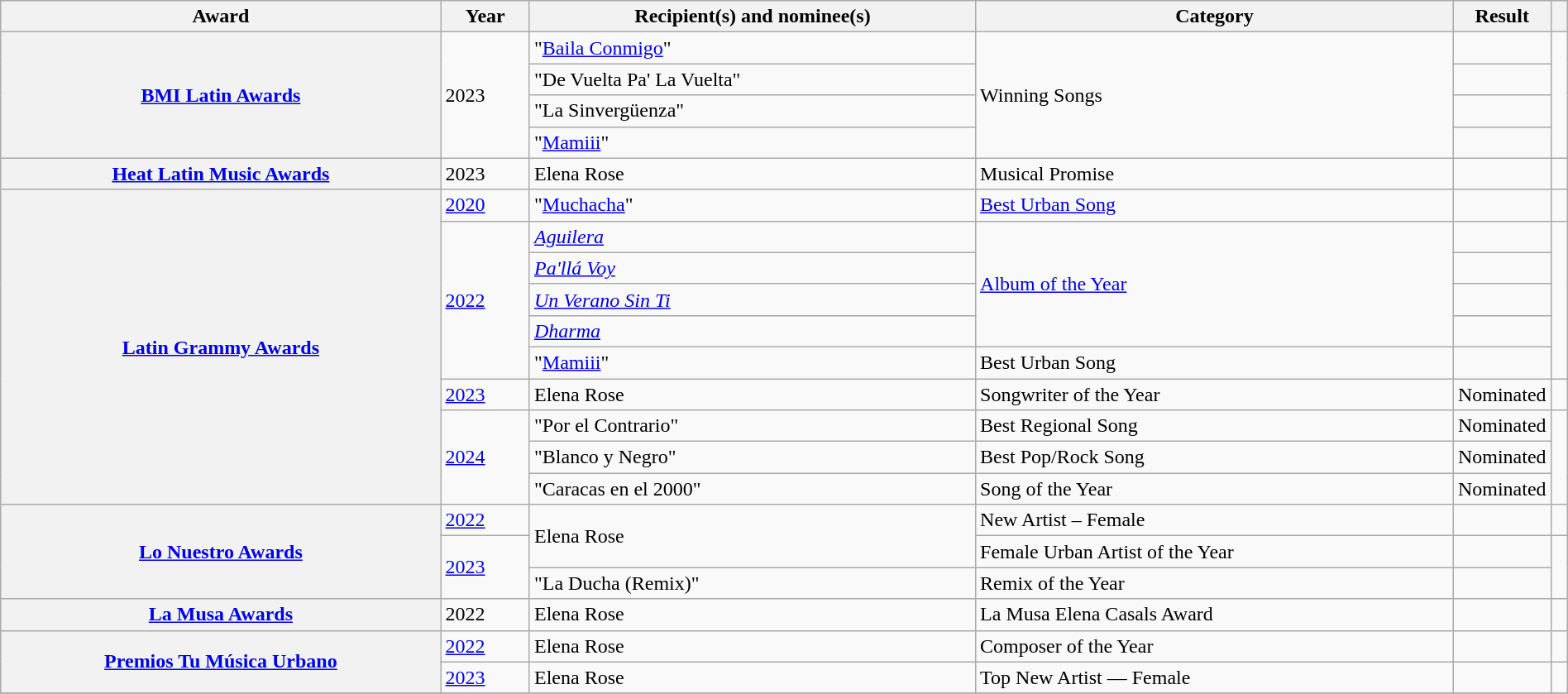<table class="wikitable sortable plainrowheaders" style="width: 100%;">
<tr>
<th scope="col">Award</th>
<th scope="col">Year</th>
<th scope="col">Recipient(s) and nominee(s)</th>
<th scope="col">Category</th>
<th scope="col" style="width: 6%;">Result</th>
<th scope="col" class="unsortable"></th>
</tr>
<tr>
<th scope="row" rowspan="4"><a href='#'>BMI Latin Awards</a></th>
<td rowspan="4">2023</td>
<td>"<a href='#'>Baila Conmigo</a>"</td>
<td rowspan="4">Winning Songs</td>
<td></td>
<td style="text-align:center;" rowspan="4"></td>
</tr>
<tr>
<td>"De Vuelta Pa' La Vuelta"</td>
<td></td>
</tr>
<tr>
<td>"La Sinvergüenza"</td>
<td></td>
</tr>
<tr>
<td>"<a href='#'>Mamiii</a>"</td>
<td></td>
</tr>
<tr>
<th scope="row" rowspan="1"><a href='#'>Heat Latin Music Awards</a></th>
<td>2023</td>
<td>Elena Rose</td>
<td>Musical Promise</td>
<td></td>
<td style="text-align:center;"></td>
</tr>
<tr>
<th rowspan="10" scope="row"><a href='#'>Latin Grammy Awards</a></th>
<td rowspan="1"><a href='#'>2020</a></td>
<td>"<a href='#'>Muchacha</a>"</td>
<td><a href='#'>Best Urban Song</a></td>
<td></td>
<td style="text-align:center;"></td>
</tr>
<tr>
<td rowspan="5"><a href='#'>2022</a></td>
<td><em><a href='#'>Aguilera</a></em></td>
<td rowspan="4"><a href='#'>Album of the Year</a></td>
<td></td>
<td style="text-align:center;" rowspan="5"></td>
</tr>
<tr>
<td><em><a href='#'>Pa'llá Voy</a></em></td>
<td></td>
</tr>
<tr>
<td><em><a href='#'>Un Verano Sin Ti</a></em></td>
<td></td>
</tr>
<tr>
<td><em><a href='#'>Dharma</a></em></td>
<td></td>
</tr>
<tr>
<td>"<a href='#'>Mamiii</a>"</td>
<td>Best Urban Song</td>
<td></td>
</tr>
<tr>
<td><a href='#'>2023</a></td>
<td>Elena Rose</td>
<td>Songwriter of the Year</td>
<td>Nominated</td>
<td></td>
</tr>
<tr>
<td rowspan="3"><a href='#'>2024</a></td>
<td>"Por el Contrario"</td>
<td>Best Regional Song</td>
<td>Nominated</td>
<td rowspan="3"></td>
</tr>
<tr>
<td>"Blanco y Negro"</td>
<td>Best Pop/Rock Song</td>
<td>Nominated</td>
</tr>
<tr>
<td>"Caracas en el 2000"</td>
<td>Song of the Year</td>
<td>Nominated</td>
</tr>
<tr>
<th scope="row" rowspan=3><a href='#'>Lo Nuestro Awards</a></th>
<td><a href='#'>2022</a></td>
<td rowspan="2">Elena Rose</td>
<td>New Artist – Female</td>
<td></td>
<td style="text-align:center;" rowspan="1"></td>
</tr>
<tr>
<td rowspan="2"><a href='#'>2023</a></td>
<td>Female Urban Artist of the Year</td>
<td></td>
<td style="text-align:center;" rowspan="2"></td>
</tr>
<tr>
<td>"La Ducha (Remix)"</td>
<td>Remix of the Year</td>
<td></td>
</tr>
<tr>
<th scope="row" rowspan=1><a href='#'>La Musa Awards</a></th>
<td>2022</td>
<td>Elena Rose</td>
<td>La Musa Elena Casals Award</td>
<td></td>
<td style="text-align:center;" rowspan="1"></td>
</tr>
<tr>
<th scope="row" rowspan=2><a href='#'>Premios Tu Música Urbano</a></th>
<td><a href='#'>2022</a></td>
<td>Elena Rose</td>
<td>Composer of the Year</td>
<td></td>
<td style="text-align:center;" rowspan="1"></td>
</tr>
<tr>
<td><a href='#'>2023</a></td>
<td>Elena Rose</td>
<td>Top New Artist — Female</td>
<td></td>
<td style="text-align:center;" rowspan="1"></td>
</tr>
<tr>
</tr>
</table>
